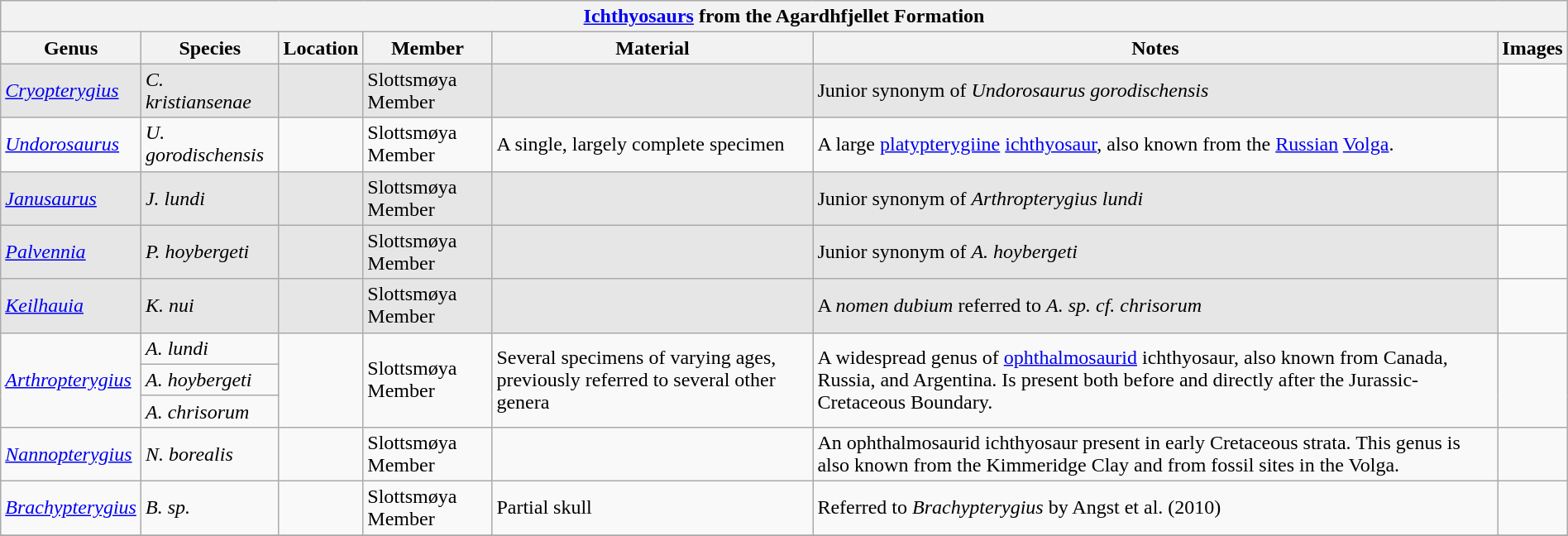<table class="wikitable"  style="margin:auto; width:100%;">
<tr>
<th colspan="7" align="center"><strong><a href='#'>Ichthyosaurs</a> from the Agardhfjellet Formation</strong></th>
</tr>
<tr>
<th>Genus</th>
<th>Species</th>
<th>Location</th>
<th>Member</th>
<th>Material</th>
<th>Notes</th>
<th>Images</th>
</tr>
<tr>
<td style="background:#E6E6E6;"><em><a href='#'>Cryopterygius</a></em></td>
<td style="background:#E6E6E6;"><em>C. kristiansenae</em></td>
<td style="background:#E6E6E6;"></td>
<td style="background:#E6E6E6;">Slottsmøya Member</td>
<td style="background:#E6E6E6;"></td>
<td style="background:#E6E6E6;">Junior synonym of <em>Undorosaurus gorodischensis</em></td>
<td></td>
</tr>
<tr>
<td><em><a href='#'>Undorosaurus</a></em></td>
<td><em>U. gorodischensis</em></td>
<td></td>
<td>Slottsmøya Member</td>
<td>A single, largely complete specimen</td>
<td>A large <a href='#'>platypterygiine</a> <a href='#'>ichthyosaur</a>, also known from the <a href='#'>Russian</a> <a href='#'>Volga</a>.</td>
<td></td>
</tr>
<tr>
<td style="background:#E6E6E6;"><em><a href='#'>Janusaurus</a></em></td>
<td style="background:#E6E6E6;"><em>J. lundi</em></td>
<td style="background:#E6E6E6;"></td>
<td style="background:#E6E6E6;">Slottsmøya Member</td>
<td style="background:#E6E6E6;"></td>
<td style="background:#E6E6E6;">Junior synonym of <em>Arthropterygius lundi</em></td>
<td></td>
</tr>
<tr>
<td style="background:#E6E6E6;"><em><a href='#'>Palvennia</a></em></td>
<td style="background:#E6E6E6;"><em>P. hoybergeti</em></td>
<td style="background:#E6E6E6;"></td>
<td style="background:#E6E6E6;">Slottsmøya Member</td>
<td style="background:#E6E6E6;"></td>
<td style="background:#E6E6E6;">Junior synonym of <em>A. hoybergeti</em></td>
<td></td>
</tr>
<tr>
<td style="background:#E6E6E6;"><em><a href='#'>Keilhauia</a></em></td>
<td style="background:#E6E6E6;"><em>K. nui</em></td>
<td style="background:#E6E6E6;"></td>
<td style="background:#E6E6E6;">Slottsmøya Member</td>
<td style="background:#E6E6E6;"></td>
<td style="background:#E6E6E6;">A <em>nomen dubium</em> referred to <em>A. sp. cf. chrisorum</em></td>
<td></td>
</tr>
<tr>
<td rowspan=3><em><a href='#'>Arthropterygius</a></em></td>
<td><em>A. lundi</em></td>
<td rowspan=3></td>
<td rowspan=3>Slottsmøya Member</td>
<td rowspan=3>Several specimens of varying ages, previously referred to several other genera</td>
<td rowspan=3>A widespread genus of <a href='#'>ophthalmosaurid</a> ichthyosaur, also known from Canada, Russia, and Argentina. Is present both before and directly after the Jurassic-Cretaceous Boundary.</td>
<td rowspan=3></td>
</tr>
<tr>
<td><em>A. hoybergeti</em></td>
</tr>
<tr>
<td><em>A. chrisorum</em></td>
</tr>
<tr>
<td><em><a href='#'>Nannopterygius</a></em></td>
<td><em>N. borealis</em></td>
<td></td>
<td>Slottsmøya Member</td>
<td></td>
<td>An ophthalmosaurid ichthyosaur present in early Cretaceous strata. This genus is also known from the Kimmeridge Clay and from fossil sites in the Volga.</td>
<td></td>
</tr>
<tr>
<td><em><a href='#'>Brachypterygius</a></em></td>
<td><em>B. sp.</em></td>
<td></td>
<td>Slottsmøya Member</td>
<td>Partial skull</td>
<td>Referred to <em>Brachypterygius</em> by Angst et al. (2010)</td>
<td></td>
</tr>
<tr>
</tr>
</table>
